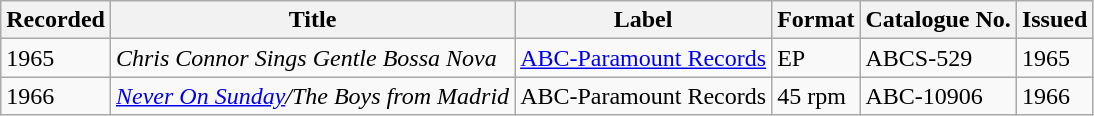<table class="wikitable">
<tr>
<th>Recorded</th>
<th>Title</th>
<th>Label</th>
<th>Format</th>
<th>Catalogue No.</th>
<th>Issued</th>
</tr>
<tr>
<td>1965</td>
<td><em>Chris Connor Sings Gentle Bossa Nova</em></td>
<td><a href='#'>ABC-Paramount Records</a></td>
<td>EP</td>
<td>ABCS-529</td>
<td>1965</td>
</tr>
<tr>
<td>1966</td>
<td><em><a href='#'>Never On Sunday</a>/The Boys from Madrid</em></td>
<td>ABC-Paramount Records</td>
<td>45 rpm</td>
<td>ABC-10906</td>
<td>1966</td>
</tr>
</table>
